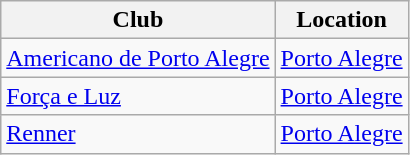<table class="wikitable sortable">
<tr>
<th>Club</th>
<th>Location</th>
</tr>
<tr>
<td><a href='#'>Americano de Porto Alegre</a></td>
<td><a href='#'>Porto Alegre</a></td>
</tr>
<tr>
<td><a href='#'>Força e Luz</a></td>
<td><a href='#'>Porto Alegre</a></td>
</tr>
<tr>
<td><a href='#'>Renner</a></td>
<td><a href='#'>Porto Alegre</a></td>
</tr>
</table>
